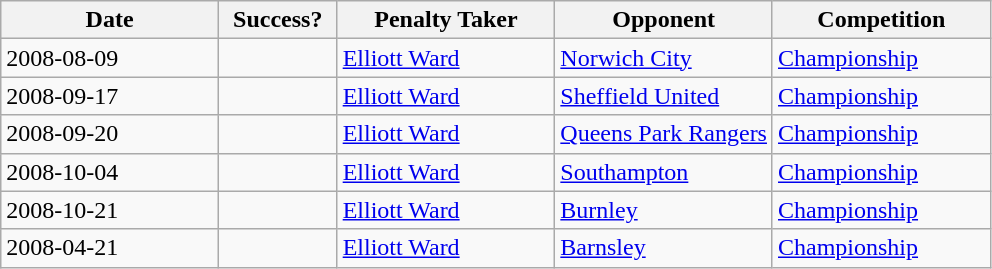<table class="wikitable">
<tr>
<th width=22%>Date</th>
<th width=12%>Success?</th>
<th width=22%>Penalty Taker</th>
<th width=22%>Opponent</th>
<th width=22%>Competition</th>
</tr>
<tr>
<td>2008-08-09</td>
<td></td>
<td> <a href='#'>Elliott Ward</a></td>
<td><a href='#'>Norwich City</a></td>
<td><a href='#'>Championship</a></td>
</tr>
<tr>
<td>2008-09-17</td>
<td></td>
<td> <a href='#'>Elliott Ward</a></td>
<td><a href='#'>Sheffield United</a></td>
<td><a href='#'>Championship</a></td>
</tr>
<tr>
<td>2008-09-20</td>
<td></td>
<td> <a href='#'>Elliott Ward</a></td>
<td><a href='#'>Queens Park Rangers</a></td>
<td><a href='#'>Championship</a></td>
</tr>
<tr>
<td>2008-10-04</td>
<td></td>
<td> <a href='#'>Elliott Ward</a></td>
<td><a href='#'>Southampton</a></td>
<td><a href='#'>Championship</a></td>
</tr>
<tr>
<td>2008-10-21</td>
<td></td>
<td> <a href='#'>Elliott Ward</a></td>
<td><a href='#'>Burnley</a></td>
<td><a href='#'>Championship</a></td>
</tr>
<tr>
<td>2008-04-21</td>
<td></td>
<td> <a href='#'>Elliott Ward</a></td>
<td><a href='#'>Barnsley</a></td>
<td><a href='#'>Championship</a></td>
</tr>
</table>
